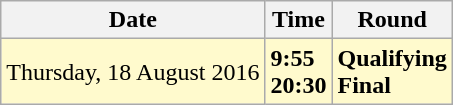<table class="wikitable">
<tr>
<th>Date</th>
<th>Time</th>
<th>Round</th>
</tr>
<tr style=background:lemonchiffon>
<td>Thursday, 18 August 2016</td>
<td><strong>9:55</strong><br><strong>20:30</strong></td>
<td><strong>Qualifying</strong><br><strong>Final</strong></td>
</tr>
</table>
